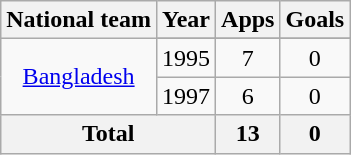<table class="wikitable" style="text-align:center">
<tr>
<th>National team</th>
<th>Year</th>
<th>Apps</th>
<th>Goals</th>
</tr>
<tr>
<td rowspan="3"><a href='#'>Bangladesh</a></td>
</tr>
<tr>
<td>1995</td>
<td>7</td>
<td>0</td>
</tr>
<tr>
<td>1997</td>
<td>6</td>
<td>0</td>
</tr>
<tr>
<th colspan="2">Total</th>
<th>13</th>
<th>0</th>
</tr>
</table>
